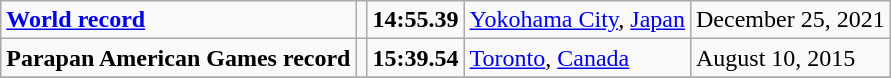<table class="wikitable">
<tr>
<td><strong><a href='#'>World record</a></strong></td>
<td></td>
<td><strong>14:55.39</strong></td>
<td><a href='#'>Yokohama City</a>, <a href='#'>Japan</a></td>
<td>December 25, 2021</td>
</tr>
<tr>
<td><strong>Parapan American Games record</strong></td>
<td></td>
<td><strong>15:39.54</strong></td>
<td><a href='#'>Toronto</a>, <a href='#'>Canada</a></td>
<td>August 10, 2015</td>
</tr>
<tr>
</tr>
</table>
